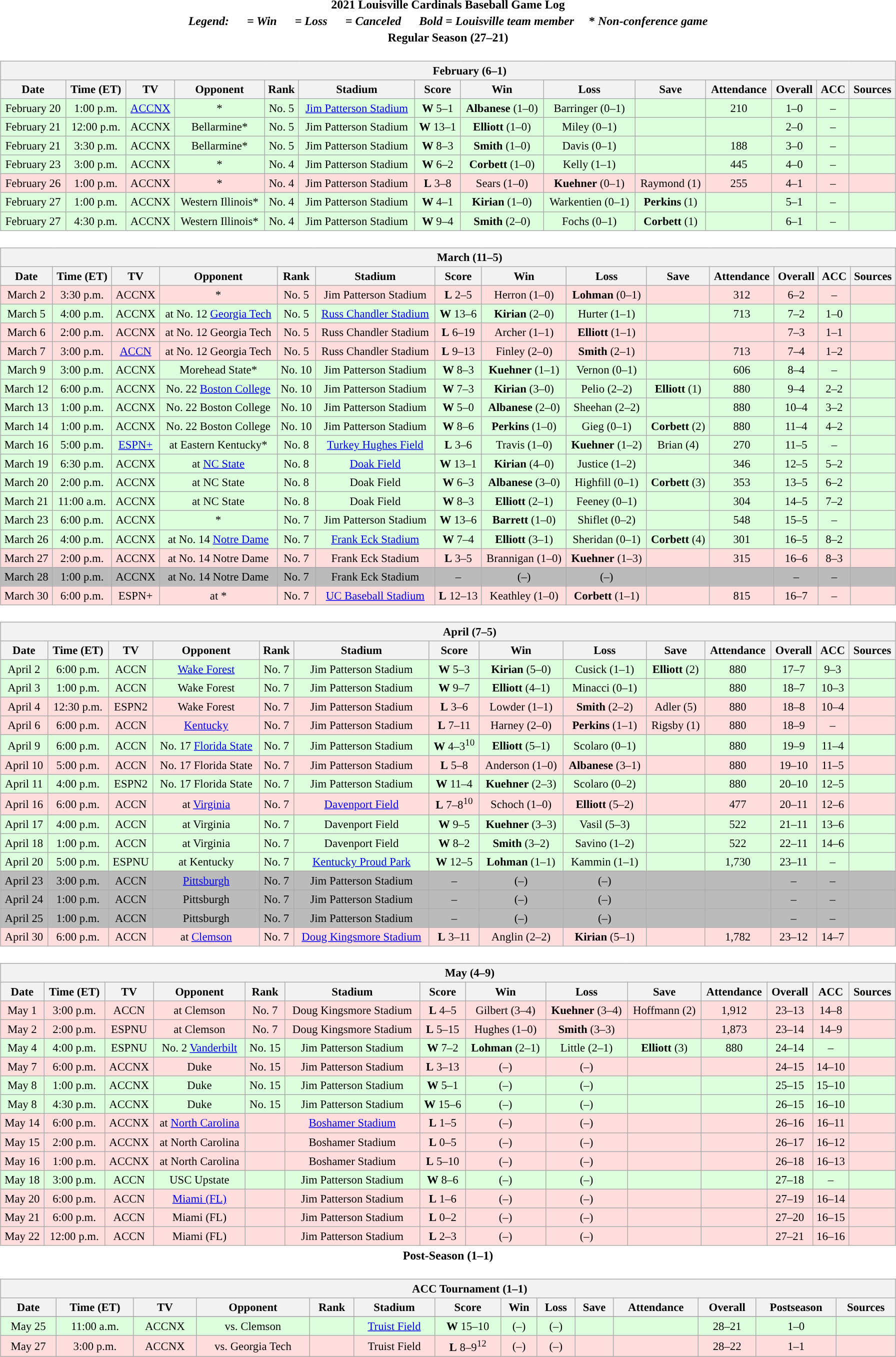<table class="toccolours" width=95% style="clear:both; margin:1.5em auto; text-align:center;">
<tr>
<th colspan=2>2021 Louisville Cardinals Baseball Game Log</th>
</tr>
<tr>
<th colspan=2><em>Legend:       = Win       = Loss       = Canceled      Bold = Louisville team member</em>     * <em>Non-conference game</em></th>
</tr>
<tr>
<th colspan=2>Regular Season (27–21)</th>
</tr>
<tr valign="top">
<td><br><table class="wikitable collapsible collapsed" style="margin:auto; width:100%; text-align:center; font-size:95%">
<tr>
<th colspan=14 style="padding-left:4em;">February (6–1)</th>
</tr>
<tr>
<th bgcolor="#DDDDFF">Date</th>
<th bgcolor="#DDDDFF">Time (ET)</th>
<th bgcolor="#DDDDFF">TV</th>
<th bgcolor="#DDDDFF">Opponent</th>
<th bgcolor="#DDDDFF">Rank</th>
<th bgcolor="#DDDDFF">Stadium</th>
<th bgcolor="#DDDDFF">Score</th>
<th bgcolor="#DDDDFF">Win</th>
<th bgcolor="#DDDDFF">Loss</th>
<th bgcolor="#DDDDFF">Save</th>
<th bgcolor="#DDDDFF">Attendance</th>
<th bgcolor="#DDDDFF">Overall</th>
<th bgcolor="#DDDDFF">ACC</th>
<th bgcolor="#DDDDFF">Sources</th>
</tr>
<tr align="center" bgcolor=ddffdd>
<td>February 20</td>
<td>1:00 p.m.</td>
<td><a href='#'>ACCNX</a></td>
<td>*</td>
<td>No. 5</td>
<td><a href='#'>Jim Patterson Stadium</a><br></td>
<td><strong>W</strong> 5–1</td>
<td><strong>Albanese</strong> (1–0)</td>
<td>Barringer (0–1)</td>
<td></td>
<td>210</td>
<td>1–0</td>
<td>–</td>
<td></td>
</tr>
<tr align="center" bgcolor=ddffdd>
<td>February 21</td>
<td>12:00 p.m.</td>
<td>ACCNX</td>
<td>Bellarmine*</td>
<td>No. 5</td>
<td>Jim Patterson Stadium</td>
<td><strong>W</strong> 13–1</td>
<td><strong>Elliott</strong> (1–0)</td>
<td>Miley (0–1)</td>
<td></td>
<td></td>
<td>2–0</td>
<td>–</td>
<td></td>
</tr>
<tr align="center" bgcolor=ddffdd>
<td>February 21</td>
<td>3:30 p.m.</td>
<td>ACCNX</td>
<td>Bellarmine*</td>
<td>No. 5</td>
<td>Jim Patterson Stadium</td>
<td><strong>W</strong> 8–3</td>
<td><strong>Smith</strong> (1–0)</td>
<td>Davis (0–1)</td>
<td></td>
<td>188</td>
<td>3–0</td>
<td>–</td>
<td></td>
</tr>
<tr align="center" bgcolor=ddffdd>
<td>February 23</td>
<td>3:00 p.m.</td>
<td>ACCNX</td>
<td>*</td>
<td>No. 4</td>
<td>Jim Patterson Stadium</td>
<td><strong>W</strong> 6–2</td>
<td><strong>Corbett</strong> (1–0)</td>
<td>Kelly (1–1)</td>
<td></td>
<td>445</td>
<td>4–0</td>
<td>–</td>
<td></td>
</tr>
<tr align="center" bgcolor=ffdddd>
<td>February 26</td>
<td>1:00 p.m.</td>
<td>ACCNX</td>
<td>*</td>
<td>No. 4</td>
<td>Jim Patterson Stadium</td>
<td><strong>L</strong> 3–8</td>
<td>Sears (1–0)</td>
<td><strong>Kuehner</strong> (0–1)</td>
<td>Raymond (1)</td>
<td>255</td>
<td>4–1</td>
<td>–</td>
<td></td>
</tr>
<tr align="center" bgcolor=ddffdd>
<td>February 27</td>
<td>1:00 p.m.</td>
<td>ACCNX</td>
<td>Western Illinois*</td>
<td>No. 4</td>
<td>Jim Patterson Stadium</td>
<td><strong>W</strong> 4–1</td>
<td><strong>Kirian</strong> (1–0)</td>
<td>Warkentien (0–1)</td>
<td><strong>Perkins</strong> (1)</td>
<td></td>
<td>5–1</td>
<td>–</td>
<td></td>
</tr>
<tr align="center" bgcolor=ddffdd>
<td>February 27</td>
<td>4:30 p.m.</td>
<td>ACCNX</td>
<td>Western Illinois*</td>
<td>No. 4</td>
<td>Jim Patterson Stadium</td>
<td><strong>W</strong> 9–4</td>
<td><strong>Smith</strong> (2–0)</td>
<td>Fochs (0–1)</td>
<td><strong>Corbett</strong> (1)</td>
<td></td>
<td>6–1</td>
<td>–</td>
<td></td>
</tr>
</table>
</td>
</tr>
<tr>
<td><br><table class="wikitable collapsible collapsed" style="margin:auto; width:100%; text-align:center; font-size:95%">
<tr>
<th colspan=14 style="padding-left:4em;">March (11–5)</th>
</tr>
<tr>
<th bgcolor="#DDDDFF">Date</th>
<th bgcolor="#DDDDFF">Time (ET)</th>
<th bgcolor="#DDDDFF">TV</th>
<th bgcolor="#DDDDFF">Opponent</th>
<th bgcolor="#DDDDFF">Rank</th>
<th bgcolor="#DDDDFF">Stadium</th>
<th bgcolor="#DDDDFF">Score</th>
<th bgcolor="#DDDDFF">Win</th>
<th bgcolor="#DDDDFF">Loss</th>
<th bgcolor="#DDDDFF">Save</th>
<th bgcolor="#DDDDFF">Attendance</th>
<th bgcolor="#DDDDFF">Overall</th>
<th bgcolor="#DDDDFF">ACC</th>
<th bgcolor="#DDDDFF">Sources</th>
</tr>
<tr align="center" bgcolor=ffdddd>
<td>March 2</td>
<td>3:30 p.m.</td>
<td>ACCNX</td>
<td>*</td>
<td>No. 5</td>
<td>Jim Patterson Stadium</td>
<td><strong>L</strong> 2–5</td>
<td>Herron (1–0)</td>
<td><strong>Lohman</strong> (0–1)</td>
<td></td>
<td>312</td>
<td>6–2</td>
<td>–</td>
<td></td>
</tr>
<tr align="center" bgcolor=ddffdd>
<td>March 5</td>
<td>4:00 p.m.</td>
<td>ACCNX</td>
<td>at No. 12 <a href='#'>Georgia Tech</a></td>
<td>No. 5</td>
<td><a href='#'>Russ Chandler Stadium</a><br></td>
<td><strong>W</strong> 13–6</td>
<td><strong>Kirian</strong> (2–0)</td>
<td>Hurter (1–1)</td>
<td></td>
<td>713</td>
<td>7–2</td>
<td>1–0</td>
<td></td>
</tr>
<tr align="center" bgcolor=ffdddd>
<td>March 6</td>
<td>2:00 p.m.</td>
<td>ACCNX</td>
<td>at No. 12 Georgia Tech</td>
<td>No. 5</td>
<td>Russ Chandler Stadium</td>
<td><strong>L</strong> 6–19</td>
<td>Archer (1–1)</td>
<td><strong>Elliott</strong> (1–1)</td>
<td></td>
<td></td>
<td>7–3</td>
<td>1–1</td>
<td></td>
</tr>
<tr align="center" bgcolor=ffdddd>
<td>March 7</td>
<td>3:00 p.m.</td>
<td><a href='#'>ACCN</a></td>
<td>at No. 12 Georgia Tech</td>
<td>No. 5</td>
<td>Russ Chandler Stadium</td>
<td><strong>L</strong> 9–13</td>
<td>Finley (2–0)</td>
<td><strong>Smith</strong> (2–1)</td>
<td></td>
<td>713</td>
<td>7–4</td>
<td>1–2</td>
<td></td>
</tr>
<tr align="center" bgcolor=ddffdd>
<td>March 9</td>
<td>3:00 p.m.</td>
<td>ACCNX</td>
<td>Morehead State*</td>
<td>No. 10</td>
<td>Jim Patterson Stadium</td>
<td><strong>W</strong> 8–3</td>
<td><strong>Kuehner</strong> (1–1)</td>
<td>Vernon (0–1)</td>
<td></td>
<td>606</td>
<td>8–4</td>
<td>–</td>
<td></td>
</tr>
<tr align="center" bgcolor=ddffdd>
<td>March 12</td>
<td>6:00 p.m.</td>
<td>ACCNX</td>
<td>No. 22 <a href='#'>Boston College</a></td>
<td>No. 10</td>
<td>Jim Patterson Stadium</td>
<td><strong>W</strong> 7–3</td>
<td><strong>Kirian</strong> (3–0)</td>
<td>Pelio (2–2)</td>
<td><strong>Elliott</strong> (1)</td>
<td>880</td>
<td>9–4</td>
<td>2–2</td>
<td></td>
</tr>
<tr align="center" bgcolor=ddffdd>
<td>March 13</td>
<td>1:00 p.m.</td>
<td>ACCNX</td>
<td>No. 22 Boston College</td>
<td>No. 10</td>
<td>Jim Patterson Stadium</td>
<td><strong>W</strong> 5–0</td>
<td><strong>Albanese</strong> (2–0)</td>
<td>Sheehan (2–2)</td>
<td></td>
<td>880</td>
<td>10–4</td>
<td>3–2</td>
<td></td>
</tr>
<tr align="center" bgcolor=ddffdd>
<td>March 14</td>
<td>1:00 p.m.</td>
<td>ACCNX</td>
<td>No. 22 Boston College</td>
<td>No. 10</td>
<td>Jim Patterson Stadium</td>
<td><strong>W</strong> 8–6</td>
<td><strong>Perkins</strong> (1–0)</td>
<td>Gieg (0–1)</td>
<td><strong>Corbett</strong> (2)</td>
<td>880</td>
<td>11–4</td>
<td>4–2</td>
<td></td>
</tr>
<tr align="center" bgcolor=ddffdd>
<td>March 16</td>
<td>5:00 p.m.</td>
<td><a href='#'>ESPN+</a></td>
<td>at Eastern Kentucky*</td>
<td>No. 8</td>
<td><a href='#'>Turkey Hughes Field</a><br></td>
<td><strong>L</strong> 3–6</td>
<td>Travis (1–0)</td>
<td><strong>Kuehner</strong> (1–2)</td>
<td>Brian (4)</td>
<td>270</td>
<td>11–5</td>
<td>–</td>
<td></td>
</tr>
<tr align="center" bgcolor=ddffdd>
<td>March 19</td>
<td>6:30 p.m.</td>
<td>ACCNX</td>
<td>at <a href='#'>NC State</a></td>
<td>No. 8</td>
<td><a href='#'>Doak Field</a><br></td>
<td><strong>W</strong> 13–1</td>
<td><strong>Kirian</strong> (4–0)</td>
<td>Justice (1–2)</td>
<td></td>
<td>346</td>
<td>12–5</td>
<td>5–2</td>
<td></td>
</tr>
<tr align="center" bgcolor=ddffdd>
<td>March 20</td>
<td>2:00 p.m.</td>
<td>ACCNX</td>
<td>at NC State</td>
<td>No. 8</td>
<td>Doak Field</td>
<td><strong>W</strong> 6–3</td>
<td><strong>Albanese</strong> (3–0)</td>
<td>Highfill (0–1)</td>
<td><strong>Corbett</strong> (3)</td>
<td>353</td>
<td>13–5</td>
<td>6–2</td>
<td></td>
</tr>
<tr align="center" bgcolor=ddffdd>
<td>March 21</td>
<td>11:00 a.m.</td>
<td>ACCNX</td>
<td>at NC State</td>
<td>No. 8</td>
<td>Doak Field</td>
<td><strong>W</strong> 8–3</td>
<td><strong>Elliott</strong> (2–1)</td>
<td>Feeney (0–1)</td>
<td></td>
<td>304</td>
<td>14–5</td>
<td>7–2</td>
<td></td>
</tr>
<tr align="center" bgcolor=ddffdd>
<td>March 23</td>
<td>6:00 p.m.</td>
<td>ACCNX</td>
<td>*</td>
<td>No. 7</td>
<td>Jim Patterson Stadium</td>
<td><strong>W</strong> 13–6</td>
<td><strong>Barrett</strong> (1–0)</td>
<td>Shiflet (0–2)</td>
<td></td>
<td>548</td>
<td>15–5</td>
<td>–</td>
<td></td>
</tr>
<tr align="center" bgcolor=ddffdd>
<td>March 26</td>
<td>4:00 p.m.</td>
<td>ACCNX</td>
<td>at No. 14 <a href='#'>Notre Dame</a></td>
<td>No. 7</td>
<td><a href='#'>Frank Eck Stadium</a><br></td>
<td><strong>W</strong> 7–4</td>
<td><strong>Elliott</strong> (3–1)</td>
<td>Sheridan (0–1)</td>
<td><strong>Corbett</strong> (4)</td>
<td>301</td>
<td>16–5</td>
<td>8–2</td>
<td></td>
</tr>
<tr align="center" bgcolor=ffdddd>
<td>March 27</td>
<td>2:00 p.m.</td>
<td>ACCNX</td>
<td>at No. 14 Notre Dame</td>
<td>No. 7</td>
<td>Frank Eck Stadium</td>
<td><strong>L</strong> 3–5</td>
<td>Brannigan (1–0)</td>
<td><strong>Kuehner</strong> (1–3)</td>
<td></td>
<td>315</td>
<td>16–6</td>
<td>8–3</td>
<td></td>
</tr>
<tr align="center" bgcolor=bbbbbb>
<td>March 28</td>
<td>1:00 p.m.</td>
<td>ACCNX</td>
<td>at No. 14 Notre Dame</td>
<td>No. 7</td>
<td>Frank Eck Stadium</td>
<td>–</td>
<td>(–)</td>
<td>(–)</td>
<td></td>
<td></td>
<td>–</td>
<td>–</td>
<td></td>
</tr>
<tr align="center" bgcolor=ffdddd>
<td>March 30</td>
<td>6:00 p.m.</td>
<td>ESPN+</td>
<td>at *</td>
<td>No. 7</td>
<td><a href='#'>UC Baseball Stadium</a><br></td>
<td><strong>L</strong> 12–13</td>
<td>Keathley (1–0)</td>
<td><strong>Corbett</strong> (1–1)</td>
<td></td>
<td>815</td>
<td>16–7</td>
<td>–</td>
<td></td>
</tr>
</table>
</td>
</tr>
<tr>
<td><br><table class="wikitable collapsible collapsed" style="margin:auto; width:100%; text-align:center; font-size:95%">
<tr>
<th colspan=14 style="padding-left:4em;">April (7–5)</th>
</tr>
<tr>
<th bgcolor="#DDDDFF">Date</th>
<th bgcolor="#DDDDFF">Time (ET)</th>
<th bgcolor="#DDDDFF">TV</th>
<th bgcolor="#DDDDFF">Opponent</th>
<th bgcolor="#DDDDFF">Rank</th>
<th bgcolor="#DDDDFF">Stadium</th>
<th bgcolor="#DDDDFF">Score</th>
<th bgcolor="#DDDDFF">Win</th>
<th bgcolor="#DDDDFF">Loss</th>
<th bgcolor="#DDDDFF">Save</th>
<th bgcolor="#DDDDFF">Attendance</th>
<th bgcolor="#DDDDFF">Overall</th>
<th bgcolor="#DDDDFF">ACC</th>
<th bgcolor="#DDDDFF">Sources</th>
</tr>
<tr align="center" bgcolor=ddffdd>
<td>April 2</td>
<td>6:00 p.m.</td>
<td>ACCN</td>
<td><a href='#'>Wake Forest</a></td>
<td>No. 7</td>
<td>Jim Patterson Stadium</td>
<td><strong>W</strong> 5–3</td>
<td><strong>Kirian</strong> (5–0)</td>
<td>Cusick (1–1)</td>
<td><strong>Elliott</strong> (2)</td>
<td>880</td>
<td>17–7</td>
<td>9–3</td>
<td></td>
</tr>
<tr align="center" bgcolor=ddffdd>
<td>April 3</td>
<td>1:00 p.m.</td>
<td>ACCN</td>
<td>Wake Forest</td>
<td>No. 7</td>
<td>Jim Patterson Stadium</td>
<td><strong>W</strong> 9–7</td>
<td><strong>Elliott</strong> (4–1)</td>
<td>Minacci (0–1)</td>
<td></td>
<td>880</td>
<td>18–7</td>
<td>10–3</td>
<td></td>
</tr>
<tr align="center" bgcolor=ffdddd>
<td>April 4</td>
<td>12:30 p.m.</td>
<td>ESPN2</td>
<td>Wake Forest</td>
<td>No. 7</td>
<td>Jim Patterson Stadium</td>
<td><strong>L</strong> 3–6</td>
<td>Lowder (1–1)</td>
<td><strong>Smith</strong> (2–2)</td>
<td>Adler (5)</td>
<td>880</td>
<td>18–8</td>
<td>10–4</td>
<td></td>
</tr>
<tr align="center" bgcolor=ffdddd>
<td>April 6</td>
<td>6:00 p.m.</td>
<td>ACCN</td>
<td><a href='#'>Kentucky</a></td>
<td>No. 7</td>
<td>Jim Patterson Stadium</td>
<td><strong>L</strong> 7–11</td>
<td>Harney (2–0)</td>
<td><strong>Perkins</strong> (1–1)</td>
<td>Rigsby (1)</td>
<td>880</td>
<td>18–9</td>
<td>–</td>
<td></td>
</tr>
<tr align="center" bgcolor=ddffdd>
<td>April 9</td>
<td>6:00 p.m.</td>
<td>ACCN</td>
<td>No. 17 <a href='#'>Florida State</a></td>
<td>No. 7</td>
<td>Jim Patterson Stadium</td>
<td><strong>W</strong> 4–3<sup>10</sup></td>
<td><strong>Elliott</strong> (5–1)</td>
<td>Scolaro (0–1)</td>
<td></td>
<td>880</td>
<td>19–9</td>
<td>11–4</td>
<td></td>
</tr>
<tr align="center" bgcolor=ffdddd>
<td>April 10</td>
<td>5:00 p.m.</td>
<td>ACCN</td>
<td>No. 17 Florida State</td>
<td>No. 7</td>
<td>Jim Patterson Stadium</td>
<td><strong>L</strong> 5–8</td>
<td>Anderson (1–0)</td>
<td><strong>Albanese</strong> (3–1)</td>
<td></td>
<td>880</td>
<td>19–10</td>
<td>11–5</td>
<td></td>
</tr>
<tr align="center" bgcolor=ddffdd>
<td>April 11</td>
<td>4:00 p.m.</td>
<td>ESPN2</td>
<td>No. 17 Florida State</td>
<td>No. 7</td>
<td>Jim Patterson Stadium</td>
<td><strong>W</strong> 11–4</td>
<td><strong>Kuehner</strong> (2–3)</td>
<td>Scolaro (0–2)</td>
<td></td>
<td>880</td>
<td>20–10</td>
<td>12–5</td>
<td></td>
</tr>
<tr align="center" bgcolor=ffdddd>
<td>April 16</td>
<td>6:00 p.m.</td>
<td>ACCN</td>
<td>at <a href='#'>Virginia</a></td>
<td>No. 7</td>
<td><a href='#'>Davenport Field</a><br></td>
<td><strong>L</strong> 7–8<sup>10</sup></td>
<td>Schoch (1–0)</td>
<td><strong>Elliott</strong> (5–2)</td>
<td></td>
<td>477</td>
<td>20–11</td>
<td>12–6</td>
<td></td>
</tr>
<tr align="center" bgcolor=ddffdd>
<td>April 17</td>
<td>4:00 p.m.</td>
<td>ACCN</td>
<td>at Virginia</td>
<td>No. 7</td>
<td>Davenport Field</td>
<td><strong>W</strong> 9–5</td>
<td><strong>Kuehner</strong> (3–3)</td>
<td>Vasil (5–3)</td>
<td></td>
<td>522</td>
<td>21–11</td>
<td>13–6</td>
<td></td>
</tr>
<tr align="center" bgcolor=ddffdd>
<td>April 18</td>
<td>1:00 p.m.</td>
<td>ACCN</td>
<td>at Virginia</td>
<td>No. 7</td>
<td>Davenport Field</td>
<td><strong>W</strong> 8–2</td>
<td><strong>Smith</strong> (3–2)</td>
<td>Savino (1–2)</td>
<td></td>
<td>522</td>
<td>22–11</td>
<td>14–6</td>
<td></td>
</tr>
<tr align="center" bgcolor=ddffdd>
<td>April 20</td>
<td>5:00 p.m.</td>
<td>ESPNU</td>
<td>at Kentucky</td>
<td>No. 7</td>
<td><a href='#'>Kentucky Proud Park</a><br></td>
<td><strong>W</strong> 12–5</td>
<td><strong>Lohman</strong> (1–1)</td>
<td>Kammin (1–1)</td>
<td></td>
<td>1,730</td>
<td>23–11</td>
<td>–</td>
<td></td>
</tr>
<tr align="center" bgcolor=bbbbbb>
<td>April 23</td>
<td>3:00 p.m.</td>
<td>ACCN</td>
<td><a href='#'>Pittsburgh</a></td>
<td>No. 7</td>
<td>Jim Patterson Stadium</td>
<td>–</td>
<td>(–)</td>
<td>(–)</td>
<td></td>
<td></td>
<td>–</td>
<td>–</td>
<td></td>
</tr>
<tr align="center" bgcolor=bbbbbb>
<td>April 24</td>
<td>1:00 p.m.</td>
<td>ACCN</td>
<td>Pittsburgh</td>
<td>No. 7</td>
<td>Jim Patterson Stadium</td>
<td>–</td>
<td>(–)</td>
<td>(–)</td>
<td></td>
<td></td>
<td>–</td>
<td>–</td>
<td></td>
</tr>
<tr align="center" bgcolor=bbbbbb>
<td>April 25</td>
<td>1:00 p.m.</td>
<td>ACCN</td>
<td>Pittsburgh</td>
<td>No. 7</td>
<td>Jim Patterson Stadium</td>
<td>–</td>
<td>(–)</td>
<td>(–)</td>
<td></td>
<td></td>
<td>–</td>
<td>–</td>
<td></td>
</tr>
<tr align="center" bgcolor=ffdddd>
<td>April 30</td>
<td>6:00 p.m.</td>
<td>ACCN</td>
<td>at <a href='#'>Clemson</a></td>
<td>No. 7</td>
<td><a href='#'>Doug Kingsmore Stadium</a><br></td>
<td><strong>L</strong> 3–11</td>
<td>Anglin (2–2)</td>
<td><strong>Kirian</strong> (5–1)</td>
<td></td>
<td>1,782</td>
<td>23–12</td>
<td>14–7</td>
<td></td>
</tr>
</table>
</td>
</tr>
<tr>
<td><br><table class="wikitable collapsible collapsed" style="margin:auto; width:100%; text-align:center; font-size:95%">
<tr>
<th colspan=14 style="padding-left:4em;">May (4–9)</th>
</tr>
<tr>
<th bgcolor="#DDDDFF">Date</th>
<th bgcolor="#DDDDFF">Time (ET)</th>
<th bgcolor="#DDDDFF">TV</th>
<th bgcolor="#DDDDFF">Opponent</th>
<th bgcolor="#DDDDFF">Rank</th>
<th bgcolor="#DDDDFF">Stadium</th>
<th bgcolor="#DDDDFF">Score</th>
<th bgcolor="#DDDDFF">Win</th>
<th bgcolor="#DDDDFF">Loss</th>
<th bgcolor="#DDDDFF">Save</th>
<th bgcolor="#DDDDFF">Attendance</th>
<th bgcolor="#DDDDFF">Overall</th>
<th bgcolor="#DDDDFF">ACC</th>
<th bgcolor="#DDDDFF">Sources</th>
</tr>
<tr align="center" bgcolor=ffdddd>
<td>May 1</td>
<td>3:00 p.m.</td>
<td>ACCN</td>
<td>at Clemson</td>
<td>No. 7</td>
<td>Doug Kingsmore Stadium</td>
<td><strong>L</strong> 4–5</td>
<td>Gilbert (3–4)</td>
<td><strong>Kuehner</strong> (3–4)</td>
<td>Hoffmann (2)</td>
<td>1,912</td>
<td>23–13</td>
<td>14–8</td>
<td></td>
</tr>
<tr align="center" bgcolor=ffdddd>
<td>May 2</td>
<td>2:00 p.m.</td>
<td>ESPNU</td>
<td>at Clemson</td>
<td>No. 7</td>
<td>Doug Kingsmore Stadium</td>
<td><strong>L</strong> 5–15</td>
<td>Hughes (1–0)</td>
<td><strong>Smith</strong> (3–3)</td>
<td></td>
<td>1,873</td>
<td>23–14</td>
<td>14–9</td>
<td></td>
</tr>
<tr align="center" bgcolor=ddffdd>
<td>May 4</td>
<td>4:00 p.m.</td>
<td>ESPNU</td>
<td>No. 2 <a href='#'>Vanderbilt</a></td>
<td>No. 15</td>
<td>Jim Patterson Stadium</td>
<td><strong>W</strong> 7–2</td>
<td><strong>Lohman</strong> (2–1)</td>
<td>Little (2–1)</td>
<td><strong>Elliott</strong> (3)</td>
<td>880</td>
<td>24–14</td>
<td>–</td>
<td></td>
</tr>
<tr align="center" bgcolor=ffdddd>
<td>May 7</td>
<td>6:00 p.m.</td>
<td>ACCNX</td>
<td>Duke</td>
<td>No. 15</td>
<td>Jim Patterson Stadium</td>
<td><strong>L</strong> 3–13</td>
<td>(–)</td>
<td>(–)</td>
<td></td>
<td></td>
<td>24–15</td>
<td>14–10</td>
<td></td>
</tr>
<tr align="center" bgcolor=ddffdd>
<td>May 8</td>
<td>1:00 p.m.</td>
<td>ACCNX</td>
<td>Duke</td>
<td>No. 15</td>
<td>Jim Patterson Stadium</td>
<td><strong>W</strong> 5–1</td>
<td>(–)</td>
<td>(–)</td>
<td></td>
<td></td>
<td>25–15</td>
<td>15–10</td>
<td></td>
</tr>
<tr align="center" bgcolor=ddffdd>
<td>May 8</td>
<td>4:30 p.m.</td>
<td>ACCNX</td>
<td>Duke</td>
<td>No. 15</td>
<td>Jim Patterson Stadium</td>
<td><strong>W</strong> 15–6</td>
<td>(–)</td>
<td>(–)</td>
<td></td>
<td></td>
<td>26–15</td>
<td>16–10</td>
<td></td>
</tr>
<tr align="center" bgcolor=ffdddd>
<td>May 14</td>
<td>6:00 p.m.</td>
<td>ACCNX</td>
<td>at <a href='#'>North Carolina</a></td>
<td></td>
<td><a href='#'>Boshamer Stadium</a><br></td>
<td><strong>L</strong> 1–5</td>
<td>(–)</td>
<td>(–)</td>
<td></td>
<td></td>
<td>26–16</td>
<td>16–11</td>
<td></td>
</tr>
<tr align="center" bgcolor=ffdddd>
<td>May 15</td>
<td>2:00 p.m.</td>
<td>ACCNX</td>
<td>at North Carolina</td>
<td></td>
<td>Boshamer Stadium</td>
<td><strong>L</strong> 0–5</td>
<td>(–)</td>
<td>(–)</td>
<td></td>
<td></td>
<td>26–17</td>
<td>16–12</td>
<td></td>
</tr>
<tr align="center" bgcolor=ffdddd>
<td>May 16</td>
<td>1:00 p.m.</td>
<td>ACCNX</td>
<td>at North Carolina</td>
<td></td>
<td>Boshamer Stadium</td>
<td><strong>L</strong> 5–10</td>
<td>(–)</td>
<td>(–)</td>
<td></td>
<td></td>
<td>26–18</td>
<td>16–13</td>
<td></td>
</tr>
<tr align="center" bgcolor=ddffdd>
<td>May 18</td>
<td>3:00 p.m.</td>
<td>ACCN</td>
<td>USC Upstate</td>
<td></td>
<td>Jim Patterson Stadium</td>
<td><strong>W</strong> 8–6</td>
<td>(–)</td>
<td>(–)</td>
<td></td>
<td></td>
<td>27–18</td>
<td>–</td>
<td></td>
</tr>
<tr align="center" bgcolor=ffdddd>
<td>May 20</td>
<td>6:00 p.m.</td>
<td>ACCN</td>
<td><a href='#'>Miami (FL)</a></td>
<td></td>
<td>Jim Patterson Stadium</td>
<td><strong>L</strong> 1–6</td>
<td>(–)</td>
<td>(–)</td>
<td></td>
<td></td>
<td>27–19</td>
<td>16–14</td>
<td></td>
</tr>
<tr align="center" bgcolor=ffdddd>
<td>May 21</td>
<td>6:00 p.m.</td>
<td>ACCN</td>
<td>Miami (FL)</td>
<td></td>
<td>Jim Patterson Stadium</td>
<td><strong>L</strong> 0–2</td>
<td>(–)</td>
<td>(–)</td>
<td></td>
<td></td>
<td>27–20</td>
<td>16–15</td>
<td></td>
</tr>
<tr align="center" bgcolor=ffdddd>
<td>May 22</td>
<td>12:00 p.m.</td>
<td>ACCN</td>
<td>Miami (FL)</td>
<td></td>
<td>Jim Patterson Stadium</td>
<td><strong>L</strong> 2–3</td>
<td>(–)</td>
<td>(–)</td>
<td></td>
<td></td>
<td>27–21</td>
<td>16–16</td>
<td></td>
</tr>
</table>
</td>
</tr>
<tr>
<th colspan=2>Post-Season (1–1)</th>
</tr>
<tr>
<td><br><table class="wikitable collapsible collapsed" style="margin:auto; width:100%; text-align:center; font-size:95%">
<tr>
<th colspan=14 style="padding-left:4em;">ACC Tournament (1–1)</th>
</tr>
<tr>
<th bgcolor="#DDDDFF">Date</th>
<th bgcolor="#DDDDFF">Time (ET)</th>
<th bgcolor="#DDDDFF">TV</th>
<th bgcolor="#DDDDFF">Opponent</th>
<th bgcolor="#DDDDFF">Rank</th>
<th bgcolor="#DDDDFF">Stadium</th>
<th bgcolor="#DDDDFF">Score</th>
<th bgcolor="#DDDDFF">Win</th>
<th bgcolor="#DDDDFF">Loss</th>
<th bgcolor="#DDDDFF">Save</th>
<th bgcolor="#DDDDFF">Attendance</th>
<th bgcolor="#DDDDFF">Overall</th>
<th bgcolor="#DDDDFF">Postseason</th>
<th bgcolor="#DDDDFF">Sources</th>
</tr>
<tr>
</tr>
<tr align="center" bgcolor=ddffdd>
<td>May 25</td>
<td>11:00 a.m.</td>
<td>ACCNX</td>
<td>vs. Clemson</td>
<td></td>
<td><a href='#'>Truist Field</a><br></td>
<td><strong>W</strong> 15–10</td>
<td>(–)</td>
<td>(–)</td>
<td></td>
<td></td>
<td>28–21</td>
<td>1–0</td>
<td></td>
</tr>
<tr align="center" bgcolor=ffdddd>
<td>May 27</td>
<td>3:00 p.m.</td>
<td>ACCNX</td>
<td>vs. Georgia Tech</td>
<td></td>
<td>Truist Field</td>
<td><strong>L</strong> 8–9<sup>12</sup></td>
<td>(–)</td>
<td>(–)</td>
<td></td>
<td></td>
<td>28–22</td>
<td>1–1</td>
<td></td>
</tr>
</table>
</td>
</tr>
</table>
